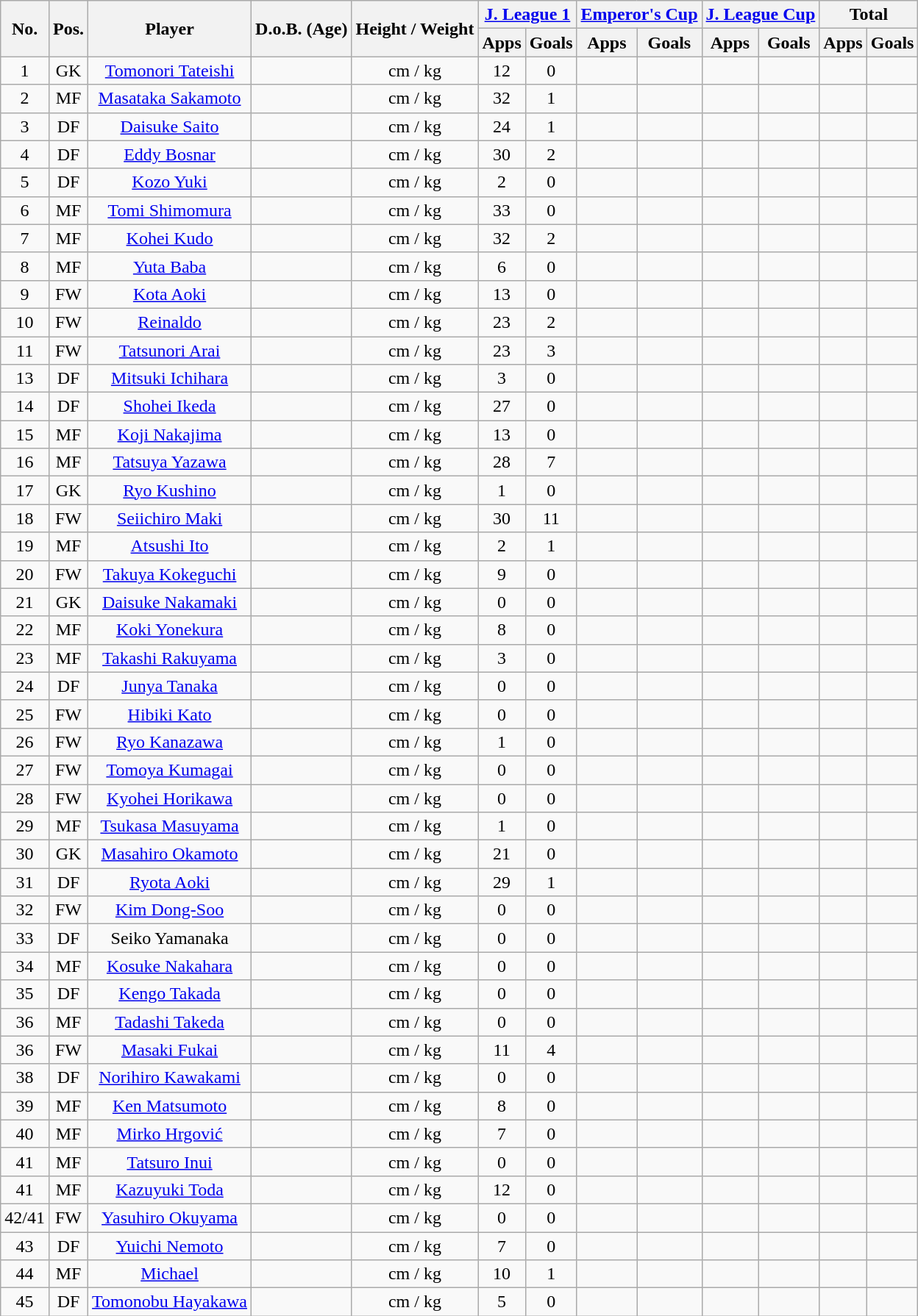<table class="wikitable" style="text-align:center;">
<tr>
<th rowspan="2">No.</th>
<th rowspan="2">Pos.</th>
<th rowspan="2">Player</th>
<th rowspan="2">D.o.B. (Age)</th>
<th rowspan="2">Height / Weight</th>
<th colspan="2"><a href='#'>J. League 1</a></th>
<th colspan="2"><a href='#'>Emperor's Cup</a></th>
<th colspan="2"><a href='#'>J. League Cup</a></th>
<th colspan="2">Total</th>
</tr>
<tr>
<th>Apps</th>
<th>Goals</th>
<th>Apps</th>
<th>Goals</th>
<th>Apps</th>
<th>Goals</th>
<th>Apps</th>
<th>Goals</th>
</tr>
<tr>
<td>1</td>
<td>GK</td>
<td><a href='#'>Tomonori Tateishi</a></td>
<td></td>
<td>cm / kg</td>
<td>12</td>
<td>0</td>
<td></td>
<td></td>
<td></td>
<td></td>
<td></td>
<td></td>
</tr>
<tr>
<td>2</td>
<td>MF</td>
<td><a href='#'>Masataka Sakamoto</a></td>
<td></td>
<td>cm / kg</td>
<td>32</td>
<td>1</td>
<td></td>
<td></td>
<td></td>
<td></td>
<td></td>
<td></td>
</tr>
<tr>
<td>3</td>
<td>DF</td>
<td><a href='#'>Daisuke Saito</a></td>
<td></td>
<td>cm / kg</td>
<td>24</td>
<td>1</td>
<td></td>
<td></td>
<td></td>
<td></td>
<td></td>
<td></td>
</tr>
<tr>
<td>4</td>
<td>DF</td>
<td><a href='#'>Eddy Bosnar</a></td>
<td></td>
<td>cm / kg</td>
<td>30</td>
<td>2</td>
<td></td>
<td></td>
<td></td>
<td></td>
<td></td>
<td></td>
</tr>
<tr>
<td>5</td>
<td>DF</td>
<td><a href='#'>Kozo Yuki</a></td>
<td></td>
<td>cm / kg</td>
<td>2</td>
<td>0</td>
<td></td>
<td></td>
<td></td>
<td></td>
<td></td>
<td></td>
</tr>
<tr>
<td>6</td>
<td>MF</td>
<td><a href='#'>Tomi Shimomura</a></td>
<td></td>
<td>cm / kg</td>
<td>33</td>
<td>0</td>
<td></td>
<td></td>
<td></td>
<td></td>
<td></td>
<td></td>
</tr>
<tr>
<td>7</td>
<td>MF</td>
<td><a href='#'>Kohei Kudo</a></td>
<td></td>
<td>cm / kg</td>
<td>32</td>
<td>2</td>
<td></td>
<td></td>
<td></td>
<td></td>
<td></td>
<td></td>
</tr>
<tr>
<td>8</td>
<td>MF</td>
<td><a href='#'>Yuta Baba</a></td>
<td></td>
<td>cm / kg</td>
<td>6</td>
<td>0</td>
<td></td>
<td></td>
<td></td>
<td></td>
<td></td>
<td></td>
</tr>
<tr>
<td>9</td>
<td>FW</td>
<td><a href='#'>Kota Aoki</a></td>
<td></td>
<td>cm / kg</td>
<td>13</td>
<td>0</td>
<td></td>
<td></td>
<td></td>
<td></td>
<td></td>
<td></td>
</tr>
<tr>
<td>10</td>
<td>FW</td>
<td><a href='#'>Reinaldo</a></td>
<td></td>
<td>cm / kg</td>
<td>23</td>
<td>2</td>
<td></td>
<td></td>
<td></td>
<td></td>
<td></td>
<td></td>
</tr>
<tr>
<td>11</td>
<td>FW</td>
<td><a href='#'>Tatsunori Arai</a></td>
<td></td>
<td>cm / kg</td>
<td>23</td>
<td>3</td>
<td></td>
<td></td>
<td></td>
<td></td>
<td></td>
<td></td>
</tr>
<tr>
<td>13</td>
<td>DF</td>
<td><a href='#'>Mitsuki Ichihara</a></td>
<td></td>
<td>cm / kg</td>
<td>3</td>
<td>0</td>
<td></td>
<td></td>
<td></td>
<td></td>
<td></td>
<td></td>
</tr>
<tr>
<td>14</td>
<td>DF</td>
<td><a href='#'>Shohei Ikeda</a></td>
<td></td>
<td>cm / kg</td>
<td>27</td>
<td>0</td>
<td></td>
<td></td>
<td></td>
<td></td>
<td></td>
<td></td>
</tr>
<tr>
<td>15</td>
<td>MF</td>
<td><a href='#'>Koji Nakajima</a></td>
<td></td>
<td>cm / kg</td>
<td>13</td>
<td>0</td>
<td></td>
<td></td>
<td></td>
<td></td>
<td></td>
<td></td>
</tr>
<tr>
<td>16</td>
<td>MF</td>
<td><a href='#'>Tatsuya Yazawa</a></td>
<td></td>
<td>cm / kg</td>
<td>28</td>
<td>7</td>
<td></td>
<td></td>
<td></td>
<td></td>
<td></td>
<td></td>
</tr>
<tr>
<td>17</td>
<td>GK</td>
<td><a href='#'>Ryo Kushino</a></td>
<td></td>
<td>cm / kg</td>
<td>1</td>
<td>0</td>
<td></td>
<td></td>
<td></td>
<td></td>
<td></td>
<td></td>
</tr>
<tr>
<td>18</td>
<td>FW</td>
<td><a href='#'>Seiichiro Maki</a></td>
<td></td>
<td>cm / kg</td>
<td>30</td>
<td>11</td>
<td></td>
<td></td>
<td></td>
<td></td>
<td></td>
<td></td>
</tr>
<tr>
<td>19</td>
<td>MF</td>
<td><a href='#'>Atsushi Ito</a></td>
<td></td>
<td>cm / kg</td>
<td>2</td>
<td>1</td>
<td></td>
<td></td>
<td></td>
<td></td>
<td></td>
<td></td>
</tr>
<tr>
<td>20</td>
<td>FW</td>
<td><a href='#'>Takuya Kokeguchi</a></td>
<td></td>
<td>cm / kg</td>
<td>9</td>
<td>0</td>
<td></td>
<td></td>
<td></td>
<td></td>
<td></td>
<td></td>
</tr>
<tr>
<td>21</td>
<td>GK</td>
<td><a href='#'>Daisuke Nakamaki</a></td>
<td></td>
<td>cm / kg</td>
<td>0</td>
<td>0</td>
<td></td>
<td></td>
<td></td>
<td></td>
<td></td>
<td></td>
</tr>
<tr>
<td>22</td>
<td>MF</td>
<td><a href='#'>Koki Yonekura</a></td>
<td></td>
<td>cm / kg</td>
<td>8</td>
<td>0</td>
<td></td>
<td></td>
<td></td>
<td></td>
<td></td>
<td></td>
</tr>
<tr>
<td>23</td>
<td>MF</td>
<td><a href='#'>Takashi Rakuyama</a></td>
<td></td>
<td>cm / kg</td>
<td>3</td>
<td>0</td>
<td></td>
<td></td>
<td></td>
<td></td>
<td></td>
<td></td>
</tr>
<tr>
<td>24</td>
<td>DF</td>
<td><a href='#'>Junya Tanaka</a></td>
<td></td>
<td>cm / kg</td>
<td>0</td>
<td>0</td>
<td></td>
<td></td>
<td></td>
<td></td>
<td></td>
<td></td>
</tr>
<tr>
<td>25</td>
<td>FW</td>
<td><a href='#'>Hibiki Kato</a></td>
<td></td>
<td>cm / kg</td>
<td>0</td>
<td>0</td>
<td></td>
<td></td>
<td></td>
<td></td>
<td></td>
<td></td>
</tr>
<tr>
<td>26</td>
<td>FW</td>
<td><a href='#'>Ryo Kanazawa</a></td>
<td></td>
<td>cm / kg</td>
<td>1</td>
<td>0</td>
<td></td>
<td></td>
<td></td>
<td></td>
<td></td>
<td></td>
</tr>
<tr>
<td>27</td>
<td>FW</td>
<td><a href='#'>Tomoya Kumagai</a></td>
<td></td>
<td>cm / kg</td>
<td>0</td>
<td>0</td>
<td></td>
<td></td>
<td></td>
<td></td>
<td></td>
<td></td>
</tr>
<tr>
<td>28</td>
<td>FW</td>
<td><a href='#'>Kyohei Horikawa</a></td>
<td></td>
<td>cm / kg</td>
<td>0</td>
<td>0</td>
<td></td>
<td></td>
<td></td>
<td></td>
<td></td>
<td></td>
</tr>
<tr>
<td>29</td>
<td>MF</td>
<td><a href='#'>Tsukasa Masuyama</a></td>
<td></td>
<td>cm / kg</td>
<td>1</td>
<td>0</td>
<td></td>
<td></td>
<td></td>
<td></td>
<td></td>
<td></td>
</tr>
<tr>
<td>30</td>
<td>GK</td>
<td><a href='#'>Masahiro Okamoto</a></td>
<td></td>
<td>cm / kg</td>
<td>21</td>
<td>0</td>
<td></td>
<td></td>
<td></td>
<td></td>
<td></td>
<td></td>
</tr>
<tr>
<td>31</td>
<td>DF</td>
<td><a href='#'>Ryota Aoki</a></td>
<td></td>
<td>cm / kg</td>
<td>29</td>
<td>1</td>
<td></td>
<td></td>
<td></td>
<td></td>
<td></td>
<td></td>
</tr>
<tr>
<td>32</td>
<td>FW</td>
<td><a href='#'>Kim Dong-Soo</a></td>
<td></td>
<td>cm / kg</td>
<td>0</td>
<td>0</td>
<td></td>
<td></td>
<td></td>
<td></td>
<td></td>
<td></td>
</tr>
<tr>
<td>33</td>
<td>DF</td>
<td>Seiko Yamanaka</td>
<td></td>
<td>cm / kg</td>
<td>0</td>
<td>0</td>
<td></td>
<td></td>
<td></td>
<td></td>
<td></td>
<td></td>
</tr>
<tr>
<td>34</td>
<td>MF</td>
<td><a href='#'>Kosuke Nakahara</a></td>
<td></td>
<td>cm / kg</td>
<td>0</td>
<td>0</td>
<td></td>
<td></td>
<td></td>
<td></td>
<td></td>
<td></td>
</tr>
<tr>
<td>35</td>
<td>DF</td>
<td><a href='#'>Kengo Takada</a></td>
<td></td>
<td>cm / kg</td>
<td>0</td>
<td>0</td>
<td></td>
<td></td>
<td></td>
<td></td>
<td></td>
<td></td>
</tr>
<tr>
<td>36</td>
<td>MF</td>
<td><a href='#'>Tadashi Takeda</a></td>
<td></td>
<td>cm / kg</td>
<td>0</td>
<td>0</td>
<td></td>
<td></td>
<td></td>
<td></td>
<td></td>
<td></td>
</tr>
<tr>
<td>36</td>
<td>FW</td>
<td><a href='#'>Masaki Fukai</a></td>
<td></td>
<td>cm / kg</td>
<td>11</td>
<td>4</td>
<td></td>
<td></td>
<td></td>
<td></td>
<td></td>
<td></td>
</tr>
<tr>
<td>38</td>
<td>DF</td>
<td><a href='#'>Norihiro Kawakami</a></td>
<td></td>
<td>cm / kg</td>
<td>0</td>
<td>0</td>
<td></td>
<td></td>
<td></td>
<td></td>
<td></td>
<td></td>
</tr>
<tr>
<td>39</td>
<td>MF</td>
<td><a href='#'>Ken Matsumoto</a></td>
<td></td>
<td>cm / kg</td>
<td>8</td>
<td>0</td>
<td></td>
<td></td>
<td></td>
<td></td>
<td></td>
<td></td>
</tr>
<tr>
<td>40</td>
<td>MF</td>
<td><a href='#'>Mirko Hrgović</a></td>
<td></td>
<td>cm / kg</td>
<td>7</td>
<td>0</td>
<td></td>
<td></td>
<td></td>
<td></td>
<td></td>
<td></td>
</tr>
<tr>
<td>41</td>
<td>MF</td>
<td><a href='#'>Tatsuro Inui</a></td>
<td></td>
<td>cm / kg</td>
<td>0</td>
<td>0</td>
<td></td>
<td></td>
<td></td>
<td></td>
<td></td>
<td></td>
</tr>
<tr>
<td>41</td>
<td>MF</td>
<td><a href='#'>Kazuyuki Toda</a></td>
<td></td>
<td>cm / kg</td>
<td>12</td>
<td>0</td>
<td></td>
<td></td>
<td></td>
<td></td>
<td></td>
<td></td>
</tr>
<tr>
<td>42/41</td>
<td>FW</td>
<td><a href='#'>Yasuhiro Okuyama</a></td>
<td></td>
<td>cm / kg</td>
<td>0</td>
<td>0</td>
<td></td>
<td></td>
<td></td>
<td></td>
<td></td>
<td></td>
</tr>
<tr>
<td>43</td>
<td>DF</td>
<td><a href='#'>Yuichi Nemoto</a></td>
<td></td>
<td>cm / kg</td>
<td>7</td>
<td>0</td>
<td></td>
<td></td>
<td></td>
<td></td>
<td></td>
<td></td>
</tr>
<tr>
<td>44</td>
<td>MF</td>
<td><a href='#'>Michael</a></td>
<td></td>
<td>cm / kg</td>
<td>10</td>
<td>1</td>
<td></td>
<td></td>
<td></td>
<td></td>
<td></td>
<td></td>
</tr>
<tr>
<td>45</td>
<td>DF</td>
<td><a href='#'>Tomonobu Hayakawa</a></td>
<td></td>
<td>cm / kg</td>
<td>5</td>
<td>0</td>
<td></td>
<td></td>
<td></td>
<td></td>
<td></td>
<td></td>
</tr>
</table>
